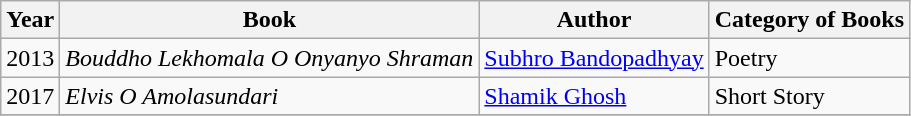<table class="wikitable">
<tr>
<th>Year</th>
<th>Book</th>
<th>Author</th>
<th>Category of Books</th>
</tr>
<tr>
<td>2013</td>
<td><em>Bouddho Lekhomala O Onyanyo Shraman</em></td>
<td><a href='#'>Subhro Bandopadhyay</a></td>
<td>Poetry</td>
</tr>
<tr>
<td>2017</td>
<td><em>Elvis O Amolasundari</em></td>
<td><a href='#'>Shamik Ghosh</a></td>
<td>Short Story</td>
</tr>
<tr>
</tr>
</table>
